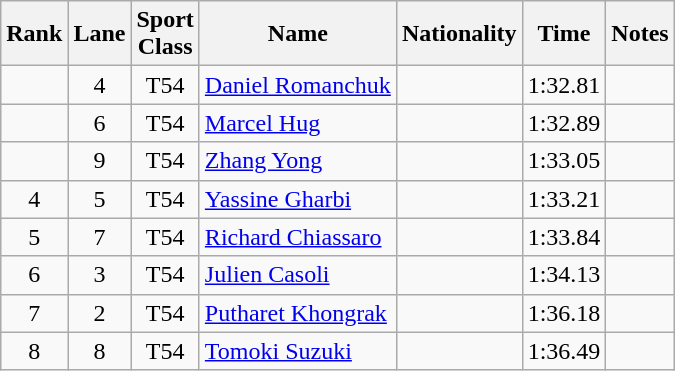<table class="wikitable sortable" style="text-align:center">
<tr>
<th>Rank</th>
<th>Lane</th>
<th>Sport<br>Class</th>
<th>Name</th>
<th>Nationality</th>
<th>Time</th>
<th>Notes</th>
</tr>
<tr>
<td></td>
<td>4</td>
<td>T54</td>
<td align="left"><a href='#'>Daniel Romanchuk</a></td>
<td align="left"></td>
<td>1:32.81</td>
<td></td>
</tr>
<tr>
<td></td>
<td>6</td>
<td>T54</td>
<td align="left"><a href='#'>Marcel Hug</a></td>
<td align="left"></td>
<td>1:32.89</td>
<td></td>
</tr>
<tr>
<td></td>
<td>9</td>
<td>T54</td>
<td align="left"><a href='#'>Zhang Yong</a></td>
<td align="left"></td>
<td>1:33.05</td>
<td></td>
</tr>
<tr>
<td>4</td>
<td>5</td>
<td>T54</td>
<td align="left"><a href='#'>Yassine Gharbi</a></td>
<td align="left"></td>
<td>1:33.21</td>
<td></td>
</tr>
<tr>
<td>5</td>
<td>7</td>
<td>T54</td>
<td align="left"><a href='#'>Richard Chiassaro</a></td>
<td align="left"></td>
<td>1:33.84</td>
<td></td>
</tr>
<tr>
<td>6</td>
<td>3</td>
<td>T54</td>
<td align="left"><a href='#'>Julien Casoli</a></td>
<td align="left"></td>
<td>1:34.13</td>
<td></td>
</tr>
<tr>
<td>7</td>
<td>2</td>
<td>T54</td>
<td align="left"><a href='#'>Putharet Khongrak</a></td>
<td align="left"></td>
<td>1:36.18</td>
<td></td>
</tr>
<tr>
<td>8</td>
<td>8</td>
<td>T54</td>
<td align="left"><a href='#'>Tomoki Suzuki</a></td>
<td align="left"></td>
<td>1:36.49</td>
<td></td>
</tr>
</table>
